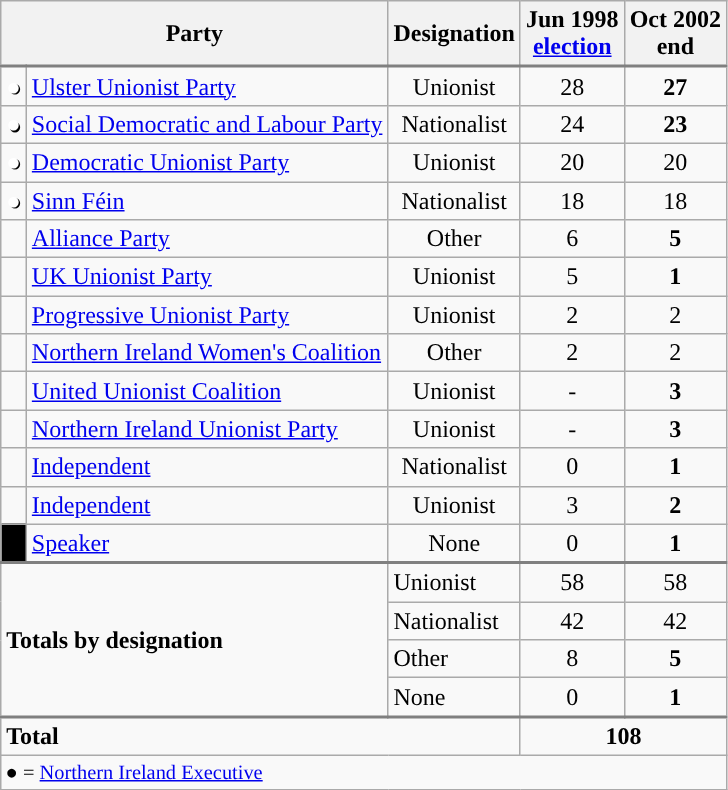<table class="wikitable">
<tr style="border-bottom: 2px solid gray;">
<th colspan="2">Party</th>
<th>Designation</th>
<th>Jun 1998<br><a href='#'>election</a></th>
<th>Oct 2002<br>end</th>
</tr>
<tr>
<td style="color:white; text-shadow: 1px 1px 0 black; background:">●</td>
<td><a href='#'>Ulster Unionist Party</a></td>
<td align="center">Unionist</td>
<td align="center">28</td>
<td align="center"><strong>27</strong></td>
</tr>
<tr>
<td style="color:white; text-shadow: 1px 1px 0 black; background:">●</td>
<td><a href='#'>Social Democratic and Labour Party</a></td>
<td align="center">Nationalist</td>
<td align="center">24</td>
<td align="center"><strong>23</strong></td>
</tr>
<tr>
<td style="color:white; text-shadow: 1px 1px 0 black; background:">●</td>
<td><a href='#'>Democratic Unionist Party</a></td>
<td align="center">Unionist</td>
<td align="center">20</td>
<td align="center">20</td>
</tr>
<tr>
<td style="color:white; text-shadow: 1px 1px 0 black; background:">●</td>
<td><a href='#'>Sinn Féin</a></td>
<td align="center">Nationalist</td>
<td align="center">18</td>
<td align="center">18</td>
</tr>
<tr>
<td style="color:white; text-shadow: 1px 1px 0 black; background:"> </td>
<td><a href='#'>Alliance Party</a></td>
<td align="center">Other</td>
<td align="center">6</td>
<td align="center"><strong>5</strong></td>
</tr>
<tr>
<td> </td>
<td><a href='#'>UK Unionist Party</a></td>
<td align="center">Unionist</td>
<td align="center">5</td>
<td align="center"><strong>1</strong></td>
</tr>
<tr>
<td> </td>
<td><a href='#'>Progressive Unionist Party</a></td>
<td align="center">Unionist</td>
<td align="center">2</td>
<td align="center">2</td>
</tr>
<tr>
<td> </td>
<td><a href='#'>Northern Ireland Women's Coalition</a></td>
<td align="center">Other</td>
<td align="center">2</td>
<td align="center">2</td>
</tr>
<tr>
<td></td>
<td><a href='#'>United Unionist Coalition</a></td>
<td align="center">Unionist</td>
<td align="center">-</td>
<td align="center"><strong>3</strong></td>
</tr>
<tr>
<td></td>
<td><a href='#'>Northern Ireland Unionist Party</a></td>
<td align="center">Unionist</td>
<td align="center">-</td>
<td align="center"><strong>3</strong></td>
</tr>
<tr>
<td> </td>
<td><a href='#'>Independent</a></td>
<td align="center">Nationalist</td>
<td align="center">0</td>
<td align="center"><strong>1</strong></td>
</tr>
<tr>
<td> </td>
<td><a href='#'>Independent</a></td>
<td align="center">Unionist</td>
<td align="center">3</td>
<td align="center"><strong>2</strong></td>
</tr>
<tr>
<td bgcolor="#000000"> </td>
<td><a href='#'>Speaker</a></td>
<td align="center">None</td>
<td align="center">0</td>
<td align="center"><strong>1</strong></td>
</tr>
<tr style="border-top: 2px solid gray;">
<td colspan="2" rowspan="4"><strong>Totals by designation</strong></td>
<td>Unionist</td>
<td align="center">58</td>
<td align="center">58</td>
</tr>
<tr>
<td>Nationalist</td>
<td align="center">42</td>
<td align="center">42</td>
</tr>
<tr>
<td>Other</td>
<td align="center">8</td>
<td align="center"><strong>5</strong></td>
</tr>
<tr style="border-bottom: 2px solid gray;">
<td>None</td>
<td align="center">0</td>
<td align="center"><strong>1</strong></td>
</tr>
<tr>
<td colspan="3"><strong>Total</strong></td>
<td align="center" colspan="2"><strong>108</strong></td>
</tr>
<tr>
<td colspan="5" style="font-size:85%;">● = <a href='#'>Northern Ireland Executive</a></td>
</tr>
</table>
